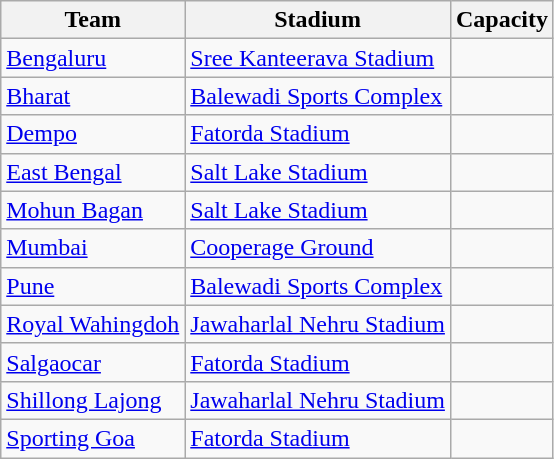<table class="wikitable sortable" style="text-align: left;">
<tr>
<th>Team</th>
<th>Stadium</th>
<th>Capacity</th>
</tr>
<tr>
<td><a href='#'>Bengaluru</a></td>
<td><a href='#'>Sree Kanteerava Stadium</a></td>
<td style="text-align:center;"></td>
</tr>
<tr>
<td><a href='#'>Bharat</a></td>
<td><a href='#'>Balewadi Sports Complex</a></td>
<td style="text-align:center;"></td>
</tr>
<tr>
<td><a href='#'>Dempo</a></td>
<td><a href='#'>Fatorda Stadium</a></td>
<td style="text-align:center;"></td>
</tr>
<tr>
<td><a href='#'>East Bengal</a></td>
<td><a href='#'>Salt Lake Stadium</a></td>
<td style="text-align:center;"></td>
</tr>
<tr>
<td><a href='#'>Mohun Bagan</a></td>
<td><a href='#'>Salt Lake Stadium</a></td>
<td style="text-align:center;"></td>
</tr>
<tr>
<td><a href='#'>Mumbai</a></td>
<td><a href='#'>Cooperage Ground</a></td>
<td style="text-align:center;"></td>
</tr>
<tr>
<td><a href='#'>Pune</a></td>
<td><a href='#'>Balewadi Sports Complex</a></td>
<td style="text-align:center;"></td>
</tr>
<tr>
<td><a href='#'>Royal Wahingdoh</a></td>
<td><a href='#'>Jawaharlal Nehru Stadium</a></td>
<td style="text-align:center;"></td>
</tr>
<tr>
<td><a href='#'>Salgaocar</a></td>
<td><a href='#'>Fatorda Stadium</a></td>
<td style="text-align:center;"></td>
</tr>
<tr>
<td><a href='#'>Shillong Lajong</a></td>
<td><a href='#'>Jawaharlal Nehru Stadium</a></td>
<td style="text-align:center;"></td>
</tr>
<tr>
<td><a href='#'>Sporting Goa</a></td>
<td><a href='#'>Fatorda Stadium</a></td>
<td style="text-align:center;"></td>
</tr>
</table>
